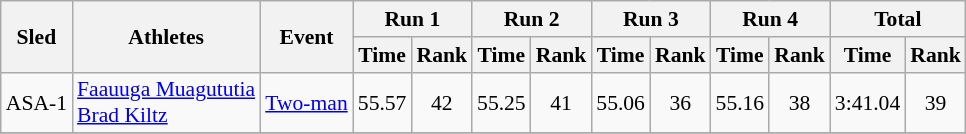<table class="wikitable" border="1" style="font-size:90%">
<tr>
<th rowspan="2">Sled</th>
<th rowspan="2">Athletes</th>
<th rowspan="2">Event</th>
<th colspan="2">Run 1</th>
<th colspan="2">Run 2</th>
<th colspan="2">Run 3</th>
<th colspan="2">Run 4</th>
<th colspan="2">Total</th>
</tr>
<tr>
<th>Time</th>
<th>Rank</th>
<th>Time</th>
<th>Rank</th>
<th>Time</th>
<th>Rank</th>
<th>Time</th>
<th>Rank</th>
<th>Time</th>
<th>Rank</th>
</tr>
<tr>
<td align="center">ASA-1</td>
<td><a href='#'>Faauuga Muagututia</a><br><a href='#'>Brad Kiltz</a></td>
<td><a href='#'>Two-man</a></td>
<td align="center">55.57</td>
<td align="center">42</td>
<td align="center">55.25</td>
<td align="center">41</td>
<td align="center">55.06</td>
<td align="center">36</td>
<td align="center">55.16</td>
<td align="center">38</td>
<td align="center">3:41.04</td>
<td align="center">39</td>
</tr>
<tr>
</tr>
</table>
